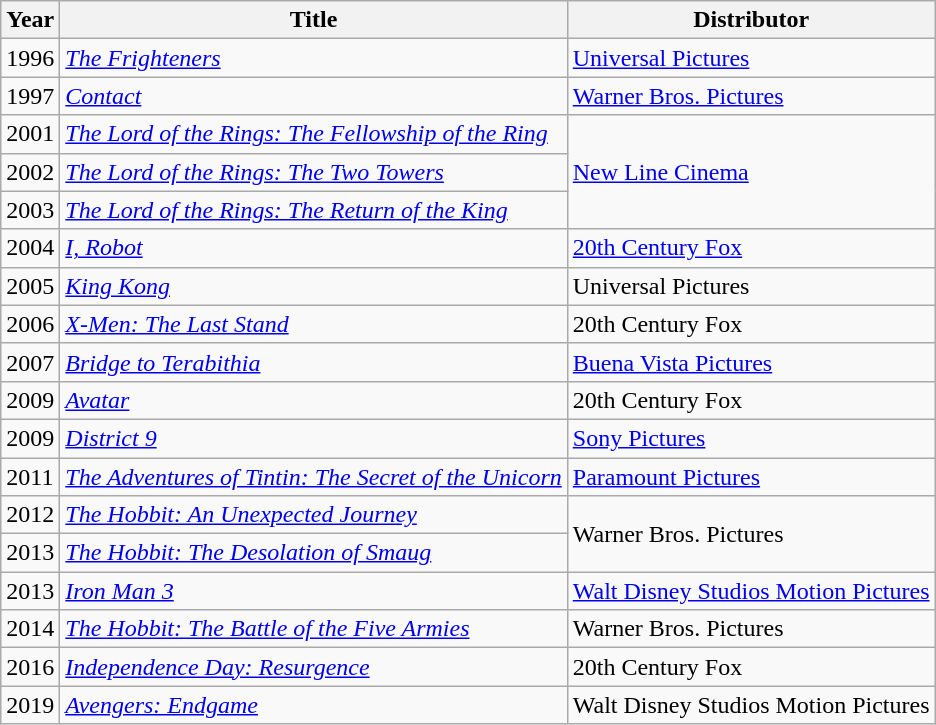<table class="wikitable sortable">
<tr>
<th>Year</th>
<th>Title</th>
<th>Distributor</th>
</tr>
<tr>
<td>1996</td>
<td><em><a href='#'>The Frighteners</a></em></td>
<td><a href='#'>Universal Pictures</a></td>
</tr>
<tr>
<td>1997</td>
<td><a href='#'><em>Contact</em></a></td>
<td><a href='#'>Warner Bros. Pictures</a></td>
</tr>
<tr>
<td>2001</td>
<td><em><a href='#'>The Lord of the Rings: The Fellowship of the Ring</a></em></td>
<td rowspan="3"><a href='#'>New Line Cinema</a></td>
</tr>
<tr>
<td>2002</td>
<td><em><a href='#'>The Lord of the Rings: The Two Towers</a></em></td>
</tr>
<tr>
<td>2003</td>
<td><em><a href='#'>The Lord of the Rings: The Return of the King</a></em></td>
</tr>
<tr>
<td>2004</td>
<td><a href='#'><em>I, Robot</em></a></td>
<td><a href='#'>20th Century Fox</a></td>
</tr>
<tr>
<td>2005</td>
<td><a href='#'><em>King Kong</em></a></td>
<td>Universal Pictures</td>
</tr>
<tr>
<td>2006</td>
<td><em><a href='#'>X-Men: The Last Stand</a></em></td>
<td>20th Century Fox</td>
</tr>
<tr>
<td>2007</td>
<td><a href='#'><em>Bridge to Terabithia</em></a></td>
<td><a href='#'>Buena Vista Pictures</a></td>
</tr>
<tr>
<td>2009</td>
<td><a href='#'><em>Avatar</em></a></td>
<td>20th Century Fox</td>
</tr>
<tr>
<td>2009</td>
<td><em><a href='#'>District 9</a></em></td>
<td><a href='#'>Sony Pictures</a></td>
</tr>
<tr>
<td>2011</td>
<td><em><a href='#'>The Adventures of Tintin: The Secret of the Unicorn</a></em></td>
<td><a href='#'>Paramount Pictures</a></td>
</tr>
<tr>
<td>2012</td>
<td><em><a href='#'>The Hobbit: An Unexpected Journey</a></em></td>
<td rowspan="2">Warner Bros. Pictures</td>
</tr>
<tr>
<td>2013</td>
<td><em><a href='#'>The Hobbit: The Desolation of Smaug</a></em></td>
</tr>
<tr>
<td>2013</td>
<td><em><a href='#'>Iron Man 3</a></em></td>
<td><a href='#'>Walt Disney Studios Motion Pictures</a></td>
</tr>
<tr>
<td>2014</td>
<td><em><a href='#'>The Hobbit: The Battle of the Five Armies</a></em></td>
<td>Warner Bros. Pictures</td>
</tr>
<tr>
<td>2016</td>
<td><em><a href='#'>Independence Day: Resurgence</a></em></td>
<td>20th Century Fox</td>
</tr>
<tr>
<td>2019</td>
<td><em><a href='#'>Avengers: Endgame</a></em></td>
<td>Walt Disney Studios Motion Pictures</td>
</tr>
</table>
